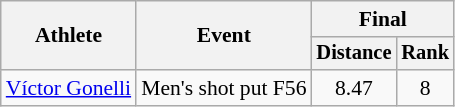<table class=wikitable style="font-size:90%">
<tr>
<th rowspan="2">Athlete</th>
<th rowspan="2">Event</th>
<th colspan="2">Final</th>
</tr>
<tr style="font-size:95%">
<th>Distance</th>
<th>Rank</th>
</tr>
<tr align=center>
<td align=left><a href='#'>Víctor Gonelli</a></td>
<td align=left>Men's shot put F56</td>
<td>8.47</td>
<td>8</td>
</tr>
</table>
